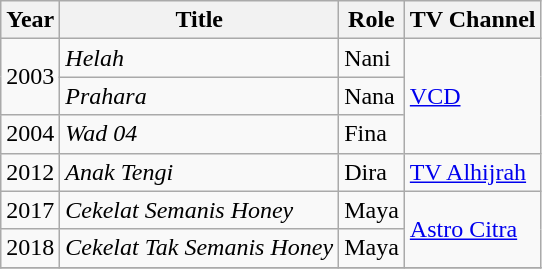<table class="wikitable">
<tr>
<th>Year</th>
<th>Title</th>
<th>Role</th>
<th>TV Channel</th>
</tr>
<tr>
<td rowspan="2">2003</td>
<td><em>Helah</em></td>
<td>Nani</td>
<td rowspan="3"><a href='#'>VCD</a></td>
</tr>
<tr>
<td><em>Prahara</em></td>
<td>Nana</td>
</tr>
<tr>
<td>2004</td>
<td><em>Wad 04</em></td>
<td>Fina</td>
</tr>
<tr>
<td>2012</td>
<td><em>Anak Tengi</em></td>
<td>Dira</td>
<td><a href='#'>TV Alhijrah</a></td>
</tr>
<tr>
<td>2017</td>
<td><em>Cekelat Semanis Honey</em></td>
<td>Maya</td>
<td rowspan="2"><a href='#'>Astro Citra</a></td>
</tr>
<tr>
<td>2018</td>
<td><em>Cekelat Tak Semanis Honey</em></td>
<td>Maya</td>
</tr>
<tr>
</tr>
</table>
